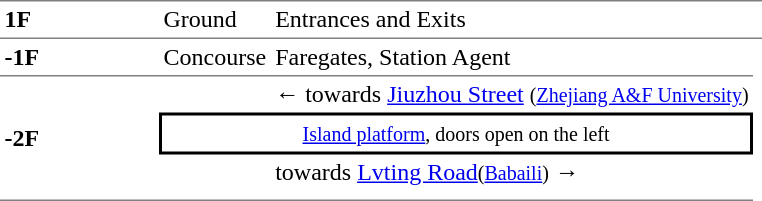<table cellspacing=0 cellpadding=3>
<tr>
<td style="border-top:solid 1px gray;border-bottom:solid 1px gray;"  rowspan=1 width=100><strong>1F</strong></td>
<td style="border-top:solid 1px gray;border-bottom:solid 1px gray;">Ground</td>
<td style="border-top:solid 1px gray;border-bottom:solid 1px gray;">Entrances and Exits</td>
<td style="border-top:solid 1px gray;border-bottom:solid 1px gray;"></td>
</tr>
<tr>
<td style="border-bottom:solid 1px gray;"  rowspan=1 width=100><strong>-1F</strong></td>
<td style="border-bottom:solid 1px gray;">Concourse</td>
<td style="border-bottom:solid 1px gray;">Faregates, Station Agent</td>
</tr>
<tr>
<td style="border-bottom:solid 1px gray;" rowspan=4><strong>-2F</strong></td>
<td></td>
<td>←  towards <a href='#'>Jiuzhou Street</a> <small>(<a href='#'>Zhejiang A&F University</a>)</small></td>
</tr>
<tr>
<td style="border-right:solid 2px black;border-left:solid 2px black;border-bottom:solid 2px black;border-top:solid 2px black;text-align:center;" colspan=2><small><a href='#'>Island platform</a>, doors open on the left</small></td>
</tr>
<tr>
<td></td>
<td>  towards <a href='#'>Lvting Road</a><small>(<a href='#'>Babaili</a>)</small> →</td>
</tr>
<tr>
<td style="border-bottom:solid 1px gray;text-align:center;" colspan=2></td>
</tr>
</table>
